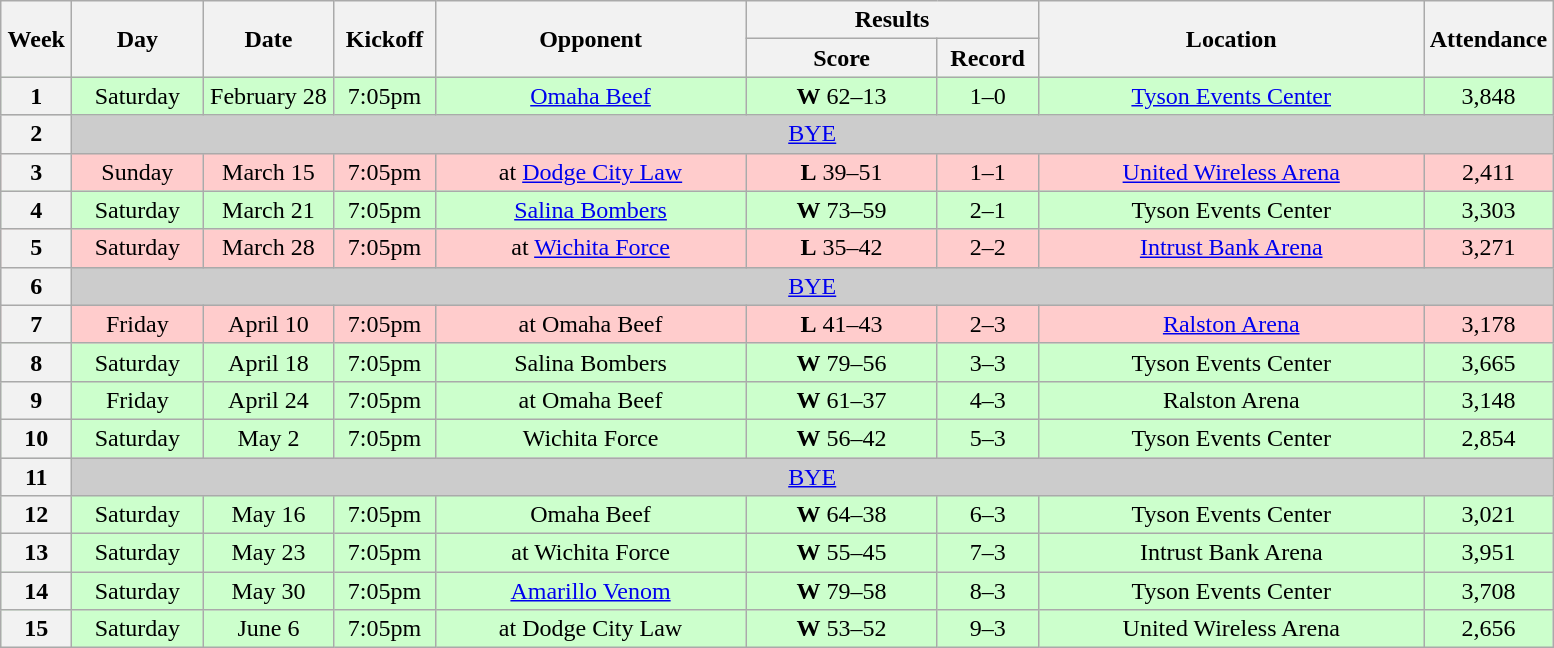<table class="wikitable">
<tr>
<th rowspan="2" width="40">Week</th>
<th rowspan="2" width="80">Day</th>
<th rowspan="2" width="80">Date</th>
<th rowspan="2" width="60">Kickoff</th>
<th rowspan="2" width="200">Opponent</th>
<th colspan="2" width="180">Results</th>
<th rowspan="2" width="250">Location</th>
<th rowspan="2" width=>Attendance</th>
</tr>
<tr>
<th width="120">Score</th>
<th width="60">Record</th>
</tr>
<tr align="center" bgcolor="#CCFFCC">
<th>1</th>
<td>Saturday</td>
<td>February 28</td>
<td>7:05pm</td>
<td><a href='#'>Omaha Beef</a></td>
<td><strong>W</strong> 62–13</td>
<td>1–0</td>
<td><a href='#'>Tyson Events Center</a></td>
<td>3,848</td>
</tr>
<tr align="center" bgcolor="#CCCCCC">
<th>2</th>
<td colSpan=8><a href='#'>BYE</a></td>
</tr>
<tr align="center" bgcolor="#FFCCCC">
<th>3</th>
<td>Sunday</td>
<td>March 15</td>
<td>7:05pm</td>
<td>at <a href='#'>Dodge City Law</a></td>
<td><strong>L</strong> 39–51</td>
<td>1–1</td>
<td><a href='#'>United Wireless Arena</a></td>
<td>2,411</td>
</tr>
<tr align="center" bgcolor="#CCFFCC">
<th>4</th>
<td>Saturday</td>
<td>March 21</td>
<td>7:05pm</td>
<td><a href='#'>Salina Bombers</a></td>
<td><strong>W</strong> 73–59</td>
<td>2–1</td>
<td>Tyson Events Center</td>
<td>3,303</td>
</tr>
<tr align="center" bgcolor="#FFCCCC">
<th>5</th>
<td>Saturday</td>
<td>March 28</td>
<td>7:05pm</td>
<td>at <a href='#'>Wichita Force</a></td>
<td><strong>L</strong> 35–42</td>
<td>2–2</td>
<td><a href='#'>Intrust Bank Arena</a></td>
<td>3,271</td>
</tr>
<tr align="center" bgcolor="#CCCCCC">
<th>6</th>
<td colSpan=8><a href='#'>BYE</a></td>
</tr>
<tr align="center" bgcolor="#FFCCCC">
<th>7</th>
<td>Friday</td>
<td>April 10</td>
<td>7:05pm</td>
<td>at Omaha Beef</td>
<td><strong>L</strong> 41–43</td>
<td>2–3</td>
<td><a href='#'>Ralston Arena</a></td>
<td>3,178</td>
</tr>
<tr align="center" bgcolor="#CCFFCC">
<th>8</th>
<td>Saturday</td>
<td>April 18</td>
<td>7:05pm</td>
<td>Salina Bombers</td>
<td><strong>W</strong> 79–56</td>
<td>3–3</td>
<td>Tyson Events Center</td>
<td>3,665</td>
</tr>
<tr align="center" bgcolor="#CCFFCC">
<th>9</th>
<td>Friday</td>
<td>April 24</td>
<td>7:05pm</td>
<td>at Omaha Beef</td>
<td><strong>W</strong> 61–37</td>
<td>4–3</td>
<td>Ralston Arena</td>
<td>3,148</td>
</tr>
<tr align="center" bgcolor="#CCFFCC">
<th>10</th>
<td>Saturday</td>
<td>May 2</td>
<td>7:05pm</td>
<td>Wichita Force</td>
<td><strong>W</strong> 56–42</td>
<td>5–3</td>
<td>Tyson Events Center</td>
<td>2,854</td>
</tr>
<tr align="center" bgcolor="#CCCCCC">
<th>11</th>
<td colSpan=8><a href='#'>BYE</a></td>
</tr>
<tr align="center" bgcolor="#CCFFCC">
<th>12</th>
<td>Saturday</td>
<td>May 16</td>
<td>7:05pm</td>
<td>Omaha Beef</td>
<td><strong>W</strong> 64–38</td>
<td>6–3</td>
<td>Tyson Events Center</td>
<td>3,021</td>
</tr>
<tr align="center" bgcolor="#CCFFCC">
<th>13</th>
<td>Saturday</td>
<td>May 23</td>
<td>7:05pm</td>
<td>at Wichita Force</td>
<td><strong>W</strong> 55–45</td>
<td>7–3</td>
<td>Intrust Bank Arena</td>
<td>3,951</td>
</tr>
<tr align="center" bgcolor="#CCFFCC">
<th>14</th>
<td>Saturday</td>
<td>May 30</td>
<td>7:05pm</td>
<td><a href='#'>Amarillo Venom</a></td>
<td><strong>W</strong> 79–58</td>
<td>8–3</td>
<td>Tyson Events Center</td>
<td>3,708</td>
</tr>
<tr align="center" bgcolor="#CCFFCC">
<th>15</th>
<td>Saturday</td>
<td>June 6</td>
<td>7:05pm</td>
<td>at Dodge City Law</td>
<td><strong>W</strong> 53–52</td>
<td>9–3</td>
<td>United Wireless Arena</td>
<td>2,656</td>
</tr>
</table>
